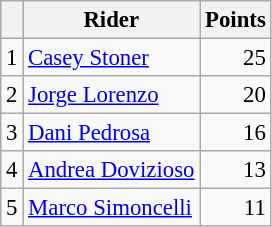<table class="wikitable" style="font-size: 95%;">
<tr>
<th></th>
<th>Rider</th>
<th>Points</th>
</tr>
<tr>
<td align=center>1</td>
<td> <a href='#'>Casey Stoner</a></td>
<td align=right>25</td>
</tr>
<tr>
<td align=center>2</td>
<td> <a href='#'>Jorge Lorenzo</a></td>
<td align=right>20</td>
</tr>
<tr>
<td align=center>3</td>
<td> <a href='#'>Dani Pedrosa</a></td>
<td align=right>16</td>
</tr>
<tr>
<td align=center>4</td>
<td> <a href='#'>Andrea Dovizioso</a></td>
<td align=right>13</td>
</tr>
<tr>
<td align=center>5</td>
<td> <a href='#'>Marco Simoncelli</a></td>
<td align=right>11</td>
</tr>
</table>
